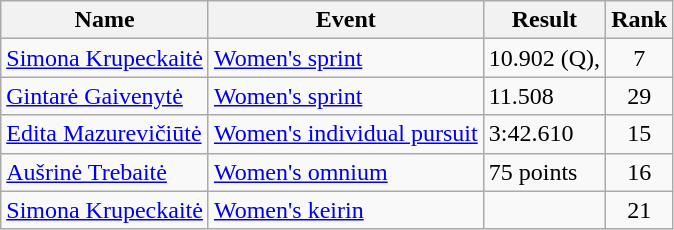<table class="wikitable sortable">
<tr>
<th>Name</th>
<th>Event</th>
<th>Result</th>
<th>Rank</th>
</tr>
<tr>
<td><a href='#'>Simona Krupeckaitė</a></td>
<td><a href='#'>Women's sprint</a></td>
<td>10.902 (Q),</td>
<td align=center>7</td>
</tr>
<tr>
<td><a href='#'>Gintarė Gaivenytė</a></td>
<td><a href='#'>Women's sprint</a></td>
<td>11.508</td>
<td align=center>29</td>
</tr>
<tr>
<td><a href='#'>Edita Mazurevičiūtė</a></td>
<td><a href='#'>Women's individual pursuit</a></td>
<td>3:42.610</td>
<td align=center>15</td>
</tr>
<tr>
<td><a href='#'>Aušrinė Trebaitė</a></td>
<td><a href='#'>Women's omnium</a></td>
<td>75 points</td>
<td align=center>16</td>
</tr>
<tr>
<td><a href='#'>Simona Krupeckaitė</a></td>
<td><a href='#'>Women's keirin</a></td>
<td></td>
<td align=center>21</td>
</tr>
</table>
